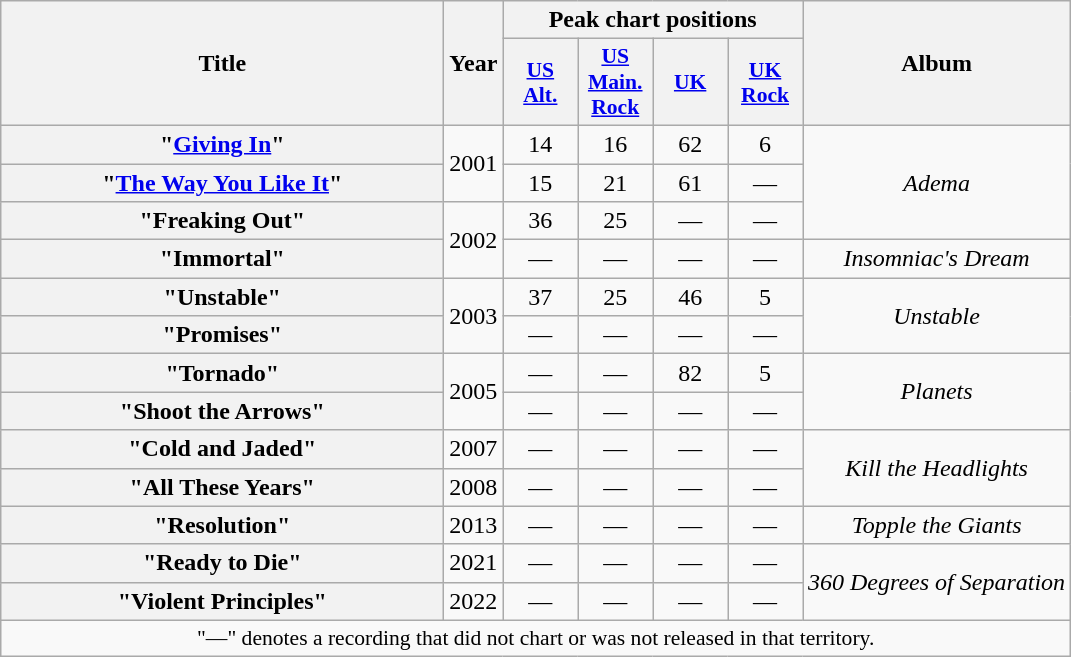<table class="wikitable plainrowheaders" style="text-align:center;">
<tr>
<th scope="col" rowspan="2" style="width:18em;">Title</th>
<th scope="col" rowspan="2">Year</th>
<th scope="col" colspan="4">Peak chart positions</th>
<th scope="col" rowspan="2">Album</th>
</tr>
<tr>
<th scope="col" style="width:3em;font-size:90%;"><a href='#'>US<br>Alt.</a><br></th>
<th scope="col" style="width:3em;font-size:90%;"><a href='#'>US<br>Main. Rock</a><br></th>
<th scope="col" style="width:3em;font-size:90%;"><a href='#'>UK</a><br></th>
<th scope="col" style="width:3em;font-size:90%;"><a href='#'>UK<br>Rock</a><br></th>
</tr>
<tr>
<th scope="row">"<a href='#'>Giving In</a>"</th>
<td rowspan="2">2001</td>
<td>14</td>
<td>16</td>
<td>62</td>
<td>6</td>
<td rowspan="3"><em>Adema</em></td>
</tr>
<tr>
<th scope="row">"<a href='#'>The Way You Like It</a>"</th>
<td>15</td>
<td>21</td>
<td>61</td>
<td>—</td>
</tr>
<tr>
<th scope="row">"Freaking Out"</th>
<td rowspan="2">2002</td>
<td>36</td>
<td>25</td>
<td>—</td>
<td>—</td>
</tr>
<tr>
<th scope="row">"Immortal"</th>
<td>—</td>
<td>—</td>
<td>—</td>
<td>—</td>
<td><em>Insomniac's Dream</em></td>
</tr>
<tr>
<th scope="row">"Unstable"</th>
<td rowspan="2">2003</td>
<td>37</td>
<td>25</td>
<td>46</td>
<td>5</td>
<td rowspan="2"><em>Unstable</em></td>
</tr>
<tr>
<th scope="row">"Promises"</th>
<td>—</td>
<td>—</td>
<td>—</td>
<td>—</td>
</tr>
<tr>
<th scope="row">"Tornado"</th>
<td rowspan="2">2005</td>
<td>—</td>
<td>—</td>
<td>82</td>
<td>5</td>
<td rowspan="2"><em>Planets</em></td>
</tr>
<tr>
<th scope="row">"Shoot the Arrows"</th>
<td>—</td>
<td>—</td>
<td>—</td>
<td>—</td>
</tr>
<tr>
<th scope="row">"Cold and Jaded"</th>
<td>2007</td>
<td>—</td>
<td>—</td>
<td>—</td>
<td>—</td>
<td rowspan="2"><em>Kill the Headlights</em></td>
</tr>
<tr>
<th scope="row">"All These Years"</th>
<td>2008</td>
<td>—</td>
<td>—</td>
<td>—</td>
<td>—</td>
</tr>
<tr>
<th scope="row">"Resolution"</th>
<td>2013</td>
<td>—</td>
<td>—</td>
<td>—</td>
<td>—</td>
<td><em>Topple the Giants</em></td>
</tr>
<tr>
<th scope="row">"Ready to Die"</th>
<td>2021</td>
<td>—</td>
<td>—</td>
<td>—</td>
<td>—</td>
<td rowspan="2"><em>360 Degrees of Separation</em></td>
</tr>
<tr>
<th scope="row">"Violent Principles"</th>
<td>2022</td>
<td>—</td>
<td>—</td>
<td>—</td>
<td>—</td>
</tr>
<tr>
<td colspan="8" style="font-size:90%">"—" denotes a recording that did not chart or was not released in that territory.</td>
</tr>
</table>
